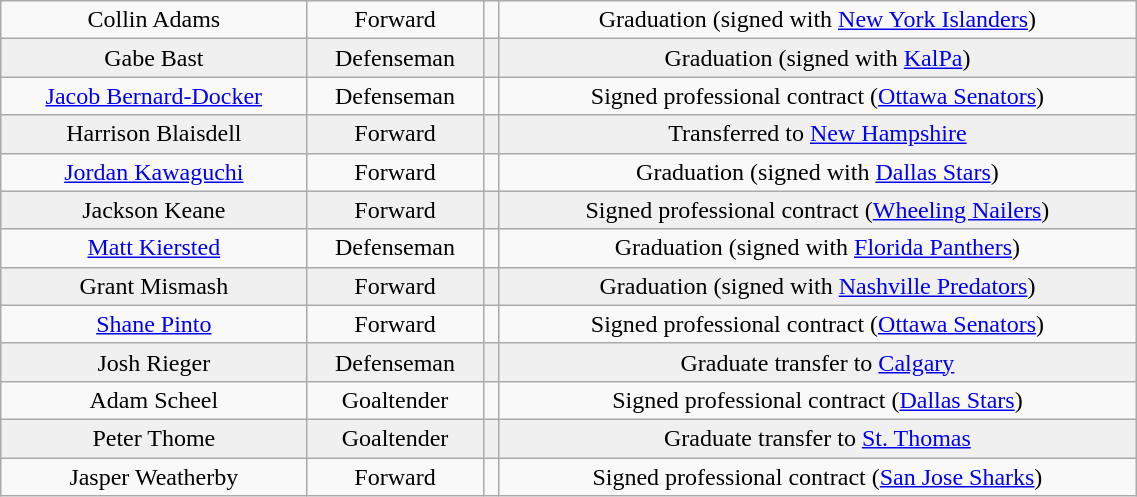<table class="wikitable" width="60%">
<tr align="center" bgcolor="">
<td>Collin Adams</td>
<td>Forward</td>
<td></td>
<td>Graduation (signed with <a href='#'>New York Islanders</a>)</td>
</tr>
<tr align="center" bgcolor="f0f0f0">
<td>Gabe Bast</td>
<td>Defenseman</td>
<td></td>
<td>Graduation (signed with <a href='#'>KalPa</a>)</td>
</tr>
<tr align="center" bgcolor="">
<td><a href='#'>Jacob Bernard-Docker</a></td>
<td>Defenseman</td>
<td></td>
<td>Signed professional contract (<a href='#'>Ottawa Senators</a>)</td>
</tr>
<tr align="center" bgcolor="f0f0f0">
<td>Harrison Blaisdell</td>
<td>Forward</td>
<td></td>
<td>Transferred to <a href='#'>New Hampshire</a></td>
</tr>
<tr align="center" bgcolor="">
<td><a href='#'>Jordan Kawaguchi</a></td>
<td>Forward</td>
<td></td>
<td>Graduation (signed with <a href='#'>Dallas Stars</a>)</td>
</tr>
<tr align="center" bgcolor="f0f0f0">
<td>Jackson Keane</td>
<td>Forward</td>
<td></td>
<td>Signed professional contract (<a href='#'>Wheeling Nailers</a>)</td>
</tr>
<tr align="center" bgcolor="">
<td><a href='#'>Matt Kiersted</a></td>
<td>Defenseman</td>
<td></td>
<td>Graduation (signed with <a href='#'>Florida Panthers</a>)</td>
</tr>
<tr align="center" bgcolor="f0f0f0">
<td>Grant Mismash</td>
<td>Forward</td>
<td></td>
<td>Graduation (signed with <a href='#'>Nashville Predators</a>)</td>
</tr>
<tr align="center" bgcolor="">
<td><a href='#'>Shane Pinto</a></td>
<td>Forward</td>
<td></td>
<td>Signed professional contract (<a href='#'>Ottawa Senators</a>)</td>
</tr>
<tr align="center" bgcolor="f0f0f0">
<td>Josh Rieger</td>
<td>Defenseman</td>
<td></td>
<td>Graduate transfer to <a href='#'>Calgary</a></td>
</tr>
<tr align="center" bgcolor="">
<td>Adam Scheel</td>
<td>Goaltender</td>
<td></td>
<td>Signed professional contract (<a href='#'>Dallas Stars</a>)</td>
</tr>
<tr align="center" bgcolor="f0f0f0">
<td>Peter Thome</td>
<td>Goaltender</td>
<td></td>
<td>Graduate transfer to <a href='#'>St. Thomas</a></td>
</tr>
<tr align="center" bgcolor="">
<td>Jasper Weatherby</td>
<td>Forward</td>
<td></td>
<td>Signed professional contract (<a href='#'>San Jose Sharks</a>)</td>
</tr>
</table>
